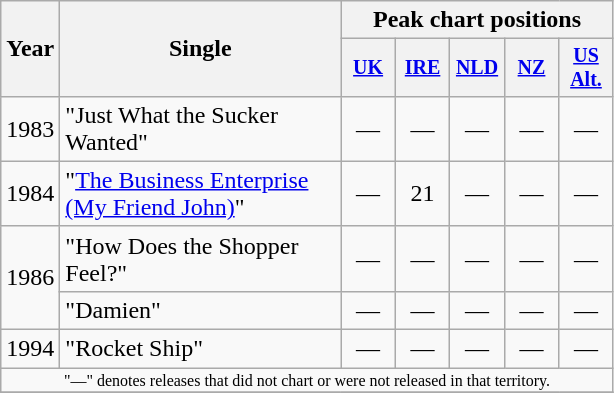<table class="wikitable" style="text-align: center; ">
<tr>
<th rowspan="2">Year</th>
<th rowspan="2" width="180">Single</th>
<th colspan="5">Peak chart positions</th>
</tr>
<tr style="font-size: smaller; ">
<th width="30"><a href='#'>UK</a></th>
<th width="30"><a href='#'>IRE</a></th>
<th width="30"><a href='#'>NLD</a></th>
<th width="30"><a href='#'>NZ</a></th>
<th width="30"><a href='#'>US Alt.</a></th>
</tr>
<tr>
<td rowspan="1">1983</td>
<td align="left">"Just What the Sucker Wanted"</td>
<td>—</td>
<td>—</td>
<td>—</td>
<td>—</td>
<td>—</td>
</tr>
<tr>
<td rowspan="1">1984</td>
<td align="left">"<a href='#'>The Business Enterprise (My Friend John)</a>"</td>
<td>—</td>
<td>21</td>
<td>—</td>
<td>—</td>
<td>—</td>
</tr>
<tr>
<td rowspan="2">1986</td>
<td align="left">"How Does the Shopper Feel?"</td>
<td>—</td>
<td>—</td>
<td>—</td>
<td>—</td>
<td>—</td>
</tr>
<tr>
<td align="left">"Damien"</td>
<td>—</td>
<td>—</td>
<td>—</td>
<td>—</td>
<td>—</td>
</tr>
<tr>
<td rowspan="1">1994</td>
<td align="left">"Rocket Ship"</td>
<td>—</td>
<td>—</td>
<td>—</td>
<td>—</td>
<td>—</td>
</tr>
<tr>
<td align="center" colspan="11" style="font-size: 8pt">"—" denotes releases that did not chart or were not released in that territory.</td>
</tr>
<tr>
</tr>
</table>
